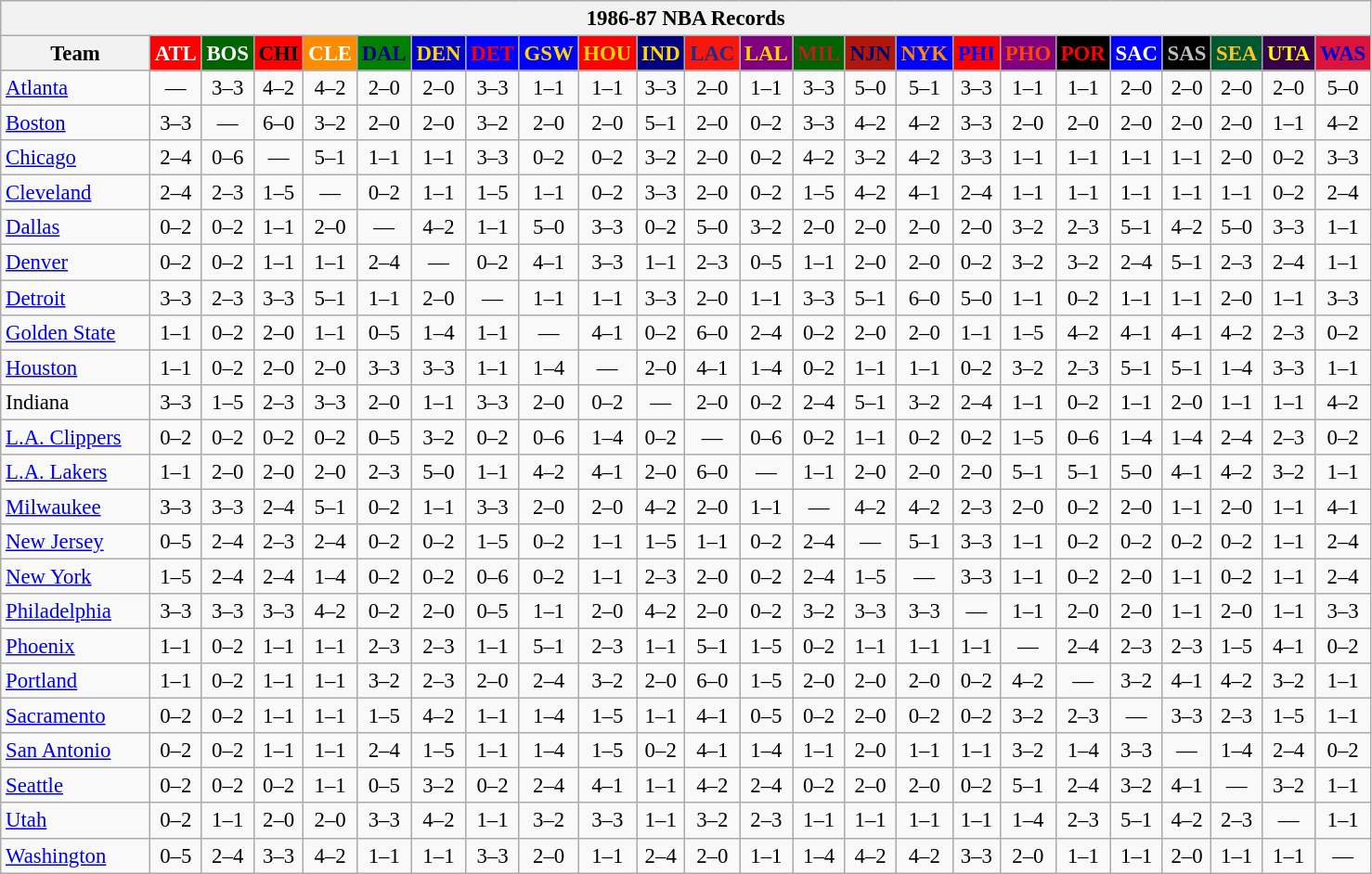<table class="wikitable" style="font-size:95%; text-align:center;">
<tr>
<th colspan=24>1986-87 NBA Records</th>
</tr>
<tr>
<th width=100>Team</th>
<th style="background:#FF0000;color:#FFFFFF;width=35">ATL</th>
<th style="background:#006400;color:#FFFFFF;width=35">BOS</th>
<th style="background:#FF0000;color:#000000;width=35">CHI</th>
<th style="background:#FF8C00;color:#FFFFFF;width=35">CLE</th>
<th style="background:#008000;color:#00008B;width=35">DAL</th>
<th style="background:#0000CD;color:#FFD700;width=35">DEN</th>
<th style="background:#0000FF;color:#FF0000;width=35">DET</th>
<th style="background:#0000FF;color:#FFD700;width=35">GSW</th>
<th style="background:#FF0000;color:#FFD700;width=35">HOU</th>
<th style="background:#000080;color:#FFD700;width=35">IND</th>
<th style="background:#F9160D;color:#1A2E8B;width=35">LAC</th>
<th style="background:#800080;color:#FFD700;width=35">LAL</th>
<th style="background:#006400;color:#B22222;width=35">MIL</th>
<th style="background:#B0170C;color:#00056D;width=35">NJN</th>
<th style="background:#0000FF;color:#FF8C00;width=35">NYK</th>
<th style="background:#FF0000;color:#0000FF;width=35">PHI</th>
<th style="background:#800080;color:#FF4500;width=35">PHO</th>
<th style="background:#000000;color:#FF0000;width=35">POR</th>
<th style="background:#0000FF;color:#FFFFFF;width=35">SAC</th>
<th style="background:#000000;color:#C0C0C0;width=35">SAS</th>
<th style="background:#005831;color:#FFC322;width=35">SEA</th>
<th style="background:#36004A;color:#FFFF00;width=35">UTA</th>
<th style="background:#DC143C;color:#0000CD;width=35">WAS</th>
</tr>
<tr>
<td style="text-align:left;"><a href='#'>Atlanta</a></td>
<td>—</td>
<td>3–3</td>
<td>4–2</td>
<td>4–2</td>
<td>2–0</td>
<td>2–0</td>
<td>3–3</td>
<td>1–1</td>
<td>1–1</td>
<td>3–3</td>
<td>2–0</td>
<td>1–1</td>
<td>3–3</td>
<td>5–0</td>
<td>5–1</td>
<td>3–3</td>
<td>1–1</td>
<td>1–1</td>
<td>2–0</td>
<td>2–0</td>
<td>2–0</td>
<td>2–0</td>
<td>5–0</td>
</tr>
<tr>
<td style="text-align:left;"><a href='#'>Boston</a></td>
<td>3–3</td>
<td>—</td>
<td>6–0</td>
<td>3–2</td>
<td>2–0</td>
<td>2–0</td>
<td>3–2</td>
<td>2–0</td>
<td>2–0</td>
<td>5–1</td>
<td>2–0</td>
<td>0–2</td>
<td>3–3</td>
<td>4–2</td>
<td>4–2</td>
<td>3–3</td>
<td>2–0</td>
<td>2–0</td>
<td>2–0</td>
<td>2–0</td>
<td>2–0</td>
<td>1–1</td>
<td>4–2</td>
</tr>
<tr>
<td style="text-align:left;"><a href='#'>Chicago</a></td>
<td>2–4</td>
<td>0–6</td>
<td>—</td>
<td>5–1</td>
<td>1–1</td>
<td>1–1</td>
<td>3–3</td>
<td>0–2</td>
<td>0–2</td>
<td>3–2</td>
<td>2–0</td>
<td>0–2</td>
<td>4–2</td>
<td>3–2</td>
<td>4–2</td>
<td>3–3</td>
<td>1–1</td>
<td>1–1</td>
<td>1–1</td>
<td>1–1</td>
<td>2–0</td>
<td>0–2</td>
<td>3–3</td>
</tr>
<tr>
<td style="text-align:left;"><a href='#'>Cleveland</a></td>
<td>2–4</td>
<td>2–3</td>
<td>1–5</td>
<td>—</td>
<td>0–2</td>
<td>1–1</td>
<td>1–5</td>
<td>1–1</td>
<td>0–2</td>
<td>3–3</td>
<td>2–0</td>
<td>0–2</td>
<td>1–5</td>
<td>4–2</td>
<td>4–1</td>
<td>2–4</td>
<td>1–1</td>
<td>1–1</td>
<td>1–1</td>
<td>1–1</td>
<td>1–1</td>
<td>0–2</td>
<td>2–4</td>
</tr>
<tr>
<td style="text-align:left;"><a href='#'>Dallas</a></td>
<td>0–2</td>
<td>0–2</td>
<td>1–1</td>
<td>2–0</td>
<td>—</td>
<td>4–2</td>
<td>1–1</td>
<td>5–0</td>
<td>3–3</td>
<td>0–2</td>
<td>5–0</td>
<td>3–2</td>
<td>2–0</td>
<td>2–0</td>
<td>2–0</td>
<td>2–0</td>
<td>3–2</td>
<td>2–3</td>
<td>5–1</td>
<td>4–2</td>
<td>5–0</td>
<td>3–3</td>
<td>1–1</td>
</tr>
<tr>
<td style="text-align:left;"><a href='#'>Denver</a></td>
<td>0–2</td>
<td>0–2</td>
<td>1–1</td>
<td>1–1</td>
<td>2–4</td>
<td>—</td>
<td>0–2</td>
<td>4–1</td>
<td>3–3</td>
<td>1–1</td>
<td>2–3</td>
<td>0–5</td>
<td>1–1</td>
<td>2–0</td>
<td>2–0</td>
<td>0–2</td>
<td>3–2</td>
<td>3–2</td>
<td>2–4</td>
<td>5–1</td>
<td>2–3</td>
<td>2–4</td>
<td>1–1</td>
</tr>
<tr>
<td style="text-align:left;"><a href='#'>Detroit</a></td>
<td>3–3</td>
<td>2–3</td>
<td>3–3</td>
<td>5–1</td>
<td>1–1</td>
<td>2–0</td>
<td>—</td>
<td>1–1</td>
<td>1–1</td>
<td>3–3</td>
<td>2–0</td>
<td>1–1</td>
<td>3–3</td>
<td>5–1</td>
<td>6–0</td>
<td>5–0</td>
<td>1–1</td>
<td>0–2</td>
<td>1–1</td>
<td>1–1</td>
<td>2–0</td>
<td>1–1</td>
<td>3–3</td>
</tr>
<tr>
<td style="text-align:left;"><a href='#'>Golden State</a></td>
<td>1–1</td>
<td>0–2</td>
<td>2–0</td>
<td>1–1</td>
<td>0–5</td>
<td>1–4</td>
<td>1–1</td>
<td>—</td>
<td>4–1</td>
<td>0–2</td>
<td>6–0</td>
<td>2–4</td>
<td>0–2</td>
<td>2–0</td>
<td>2–0</td>
<td>1–1</td>
<td>1–5</td>
<td>4–2</td>
<td>4–1</td>
<td>4–1</td>
<td>4–2</td>
<td>2–3</td>
<td>0–2</td>
</tr>
<tr>
<td style="text-align:left;"><a href='#'>Houston</a></td>
<td>1–1</td>
<td>0–2</td>
<td>2–0</td>
<td>2–0</td>
<td>3–3</td>
<td>3–3</td>
<td>1–1</td>
<td>1–4</td>
<td>—</td>
<td>2–0</td>
<td>4–1</td>
<td>1–4</td>
<td>0–2</td>
<td>1–1</td>
<td>1–1</td>
<td>0–2</td>
<td>3–2</td>
<td>2–3</td>
<td>5–1</td>
<td>5–1</td>
<td>1–4</td>
<td>3–3</td>
<td>1–1</td>
</tr>
<tr>
<td style="text-align:left;">Indiana</td>
<td>3–3</td>
<td>1–5</td>
<td>2–3</td>
<td>3–3</td>
<td>2–0</td>
<td>1–1</td>
<td>3–3</td>
<td>2–0</td>
<td>0–2</td>
<td>—</td>
<td>2–0</td>
<td>0–2</td>
<td>2–4</td>
<td>5–1</td>
<td>3–2</td>
<td>2–4</td>
<td>1–1</td>
<td>0–2</td>
<td>1–1</td>
<td>2–0</td>
<td>1–1</td>
<td>1–1</td>
<td>4–2</td>
</tr>
<tr>
<td style="text-align:left;"><a href='#'>L.A. Clippers</a></td>
<td>0–2</td>
<td>0–2</td>
<td>0–2</td>
<td>0–2</td>
<td>0–5</td>
<td>3–2</td>
<td>0–2</td>
<td>0–6</td>
<td>1–4</td>
<td>0–2</td>
<td>—</td>
<td>0–6</td>
<td>0–2</td>
<td>1–1</td>
<td>0–2</td>
<td>0–2</td>
<td>1–5</td>
<td>0–6</td>
<td>1–4</td>
<td>1–4</td>
<td>2–4</td>
<td>2–3</td>
<td>0–2</td>
</tr>
<tr>
<td style="text-align:left;"><a href='#'>L.A. Lakers</a></td>
<td>1–1</td>
<td>2–0</td>
<td>2–0</td>
<td>2–0</td>
<td>2–3</td>
<td>5–0</td>
<td>1–1</td>
<td>4–2</td>
<td>4–1</td>
<td>2–0</td>
<td>6–0</td>
<td>—</td>
<td>1–1</td>
<td>2–0</td>
<td>2–0</td>
<td>2–0</td>
<td>5–1</td>
<td>5–1</td>
<td>5–0</td>
<td>4–1</td>
<td>4–2</td>
<td>3–2</td>
<td>1–1</td>
</tr>
<tr>
<td style="text-align:left;"><a href='#'>Milwaukee</a></td>
<td>3–3</td>
<td>3–3</td>
<td>2–4</td>
<td>5–1</td>
<td>0–2</td>
<td>1–1</td>
<td>3–3</td>
<td>2–0</td>
<td>2–0</td>
<td>4–2</td>
<td>2–0</td>
<td>1–1</td>
<td>—</td>
<td>4–2</td>
<td>4–2</td>
<td>2–3</td>
<td>2–0</td>
<td>0–2</td>
<td>2–0</td>
<td>1–1</td>
<td>2–0</td>
<td>1–1</td>
<td>4–1</td>
</tr>
<tr>
<td style="text-align:left;"><a href='#'>New Jersey</a></td>
<td>0–5</td>
<td>2–4</td>
<td>2–3</td>
<td>2–4</td>
<td>0–2</td>
<td>0–2</td>
<td>1–5</td>
<td>0–2</td>
<td>1–1</td>
<td>1–5</td>
<td>1–1</td>
<td>0–2</td>
<td>2–4</td>
<td>—</td>
<td>5–1</td>
<td>3–3</td>
<td>1–1</td>
<td>0–2</td>
<td>0–2</td>
<td>0–2</td>
<td>0–2</td>
<td>1–1</td>
<td>2–4</td>
</tr>
<tr>
<td style="text-align:left;"><a href='#'>New York</a></td>
<td>1–5</td>
<td>2–4</td>
<td>2–4</td>
<td>1–4</td>
<td>0–2</td>
<td>0–2</td>
<td>0–6</td>
<td>0–2</td>
<td>1–1</td>
<td>2–3</td>
<td>2–0</td>
<td>0–2</td>
<td>2–4</td>
<td>1–5</td>
<td>—</td>
<td>3–3</td>
<td>1–1</td>
<td>0–2</td>
<td>2–0</td>
<td>1–1</td>
<td>0–2</td>
<td>1–1</td>
<td>2–4</td>
</tr>
<tr>
<td style="text-align:left;"><a href='#'>Philadelphia</a></td>
<td>3–3</td>
<td>3–3</td>
<td>3–3</td>
<td>4–2</td>
<td>0–2</td>
<td>2–0</td>
<td>0–5</td>
<td>1–1</td>
<td>2–0</td>
<td>4–2</td>
<td>2–0</td>
<td>0–2</td>
<td>3–2</td>
<td>3–3</td>
<td>3–3</td>
<td>—</td>
<td>1–1</td>
<td>2–0</td>
<td>2–0</td>
<td>1–1</td>
<td>2–0</td>
<td>1–1</td>
<td>3–3</td>
</tr>
<tr>
<td style="text-align:left;"><a href='#'>Phoenix</a></td>
<td>1–1</td>
<td>0–2</td>
<td>1–1</td>
<td>1–1</td>
<td>2–3</td>
<td>2–3</td>
<td>1–1</td>
<td>5–1</td>
<td>2–3</td>
<td>1–1</td>
<td>5–1</td>
<td>1–5</td>
<td>0–2</td>
<td>1–1</td>
<td>1–1</td>
<td>1–1</td>
<td>—</td>
<td>2–4</td>
<td>2–3</td>
<td>2–3</td>
<td>1–5</td>
<td>4–1</td>
<td>0–2</td>
</tr>
<tr>
<td style="text-align:left;"><a href='#'>Portland</a></td>
<td>1–1</td>
<td>0–2</td>
<td>1–1</td>
<td>1–1</td>
<td>3–2</td>
<td>2–3</td>
<td>2–0</td>
<td>2–4</td>
<td>3–2</td>
<td>2–0</td>
<td>6–0</td>
<td>1–5</td>
<td>2–0</td>
<td>2–0</td>
<td>2–0</td>
<td>0–2</td>
<td>4–2</td>
<td>—</td>
<td>3–2</td>
<td>4–1</td>
<td>4–2</td>
<td>3–2</td>
<td>1–1</td>
</tr>
<tr>
<td style="text-align:left;"><a href='#'>Sacramento</a></td>
<td>0–2</td>
<td>0–2</td>
<td>1–1</td>
<td>1–1</td>
<td>1–5</td>
<td>4–2</td>
<td>1–1</td>
<td>1–4</td>
<td>1–5</td>
<td>1–1</td>
<td>4–1</td>
<td>0–5</td>
<td>0–2</td>
<td>2–0</td>
<td>0–2</td>
<td>0–2</td>
<td>3–2</td>
<td>2–3</td>
<td>—</td>
<td>3–3</td>
<td>2–3</td>
<td>1–5</td>
<td>1–1</td>
</tr>
<tr>
<td style="text-align:left;"><a href='#'>San Antonio</a></td>
<td>0–2</td>
<td>0–2</td>
<td>1–1</td>
<td>1–1</td>
<td>2–4</td>
<td>1–5</td>
<td>1–1</td>
<td>1–4</td>
<td>1–5</td>
<td>0–2</td>
<td>4–1</td>
<td>1–4</td>
<td>1–1</td>
<td>2–0</td>
<td>1–1</td>
<td>1–1</td>
<td>3–2</td>
<td>1–4</td>
<td>3–3</td>
<td>—</td>
<td>1–4</td>
<td>2–4</td>
<td>0–2</td>
</tr>
<tr>
<td style="text-align:left;"><a href='#'>Seattle</a></td>
<td>0–2</td>
<td>0–2</td>
<td>0–2</td>
<td>1–1</td>
<td>0–5</td>
<td>3–2</td>
<td>0–2</td>
<td>2–4</td>
<td>4–1</td>
<td>1–1</td>
<td>4–2</td>
<td>2–4</td>
<td>0–2</td>
<td>2–0</td>
<td>2–0</td>
<td>0–2</td>
<td>5–1</td>
<td>2–4</td>
<td>3–2</td>
<td>4–1</td>
<td>—</td>
<td>3–2</td>
<td>1–1</td>
</tr>
<tr>
<td style="text-align:left;"><a href='#'>Utah</a></td>
<td>0–2</td>
<td>1–1</td>
<td>2–0</td>
<td>2–0</td>
<td>3–3</td>
<td>4–2</td>
<td>1–1</td>
<td>3–2</td>
<td>3–3</td>
<td>1–1</td>
<td>3–2</td>
<td>2–3</td>
<td>1–1</td>
<td>1–1</td>
<td>1–1</td>
<td>1–1</td>
<td>1–4</td>
<td>2–3</td>
<td>5–1</td>
<td>4–2</td>
<td>2–3</td>
<td>—</td>
<td>1–1</td>
</tr>
<tr>
<td style="text-align:left;"><a href='#'>Washington</a></td>
<td>0–5</td>
<td>2–4</td>
<td>3–3</td>
<td>4–2</td>
<td>1–1</td>
<td>1–1</td>
<td>3–3</td>
<td>2–0</td>
<td>1–1</td>
<td>2–4</td>
<td>2–0</td>
<td>1–1</td>
<td>1–4</td>
<td>4–2</td>
<td>4–2</td>
<td>3–3</td>
<td>2–0</td>
<td>1–1</td>
<td>1–1</td>
<td>2–0</td>
<td>1–1</td>
<td>1–1</td>
<td>—</td>
</tr>
</table>
